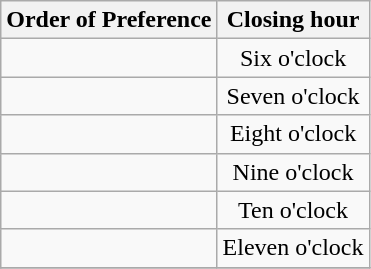<table class="wikitable">
<tr>
<th>Order of Preference</th>
<th>Closing hour</th>
</tr>
<tr align="center">
<td> </td>
<td>Six o'clock</td>
</tr>
<tr align="center">
<td></td>
<td>Seven o'clock</td>
</tr>
<tr align="center">
<td></td>
<td>Eight o'clock</td>
</tr>
<tr align="center">
<td></td>
<td>Nine o'clock</td>
</tr>
<tr align="center">
<td></td>
<td>Ten o'clock</td>
</tr>
<tr align="center">
<td></td>
<td>Eleven o'clock</td>
</tr>
<tr>
</tr>
</table>
